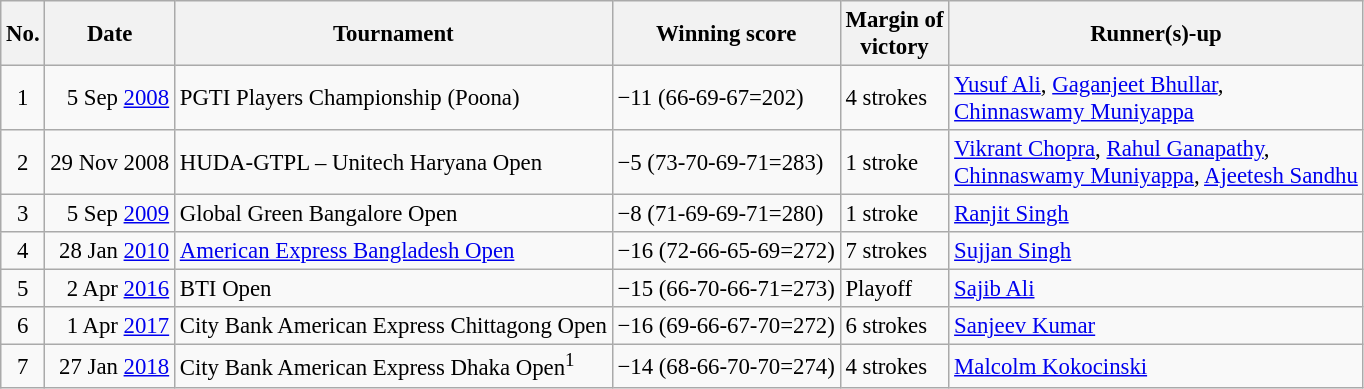<table class="wikitable" style="font-size:95%;">
<tr>
<th>No.</th>
<th>Date</th>
<th>Tournament</th>
<th>Winning score</th>
<th>Margin of<br>victory</th>
<th>Runner(s)-up</th>
</tr>
<tr>
<td align=center>1</td>
<td align=right>5 Sep <a href='#'>2008</a></td>
<td>PGTI Players Championship (Poona)</td>
<td>−11 (66-69-67=202)</td>
<td>4 strokes</td>
<td> <a href='#'>Yusuf Ali</a>,  <a href='#'>Gaganjeet Bhullar</a>,<br> <a href='#'>Chinnaswamy Muniyappa</a></td>
</tr>
<tr>
<td align=center>2</td>
<td align=right>29 Nov 2008</td>
<td>HUDA-GTPL – Unitech Haryana Open</td>
<td>−5 (73-70-69-71=283)</td>
<td>1 stroke</td>
<td> <a href='#'>Vikrant Chopra</a>,  <a href='#'>Rahul Ganapathy</a>,<br> <a href='#'>Chinnaswamy Muniyappa</a>,  <a href='#'>Ajeetesh Sandhu</a></td>
</tr>
<tr>
<td align=center>3</td>
<td align=right>5 Sep <a href='#'>2009</a></td>
<td>Global Green Bangalore Open</td>
<td>−8 (71-69-69-71=280)</td>
<td>1 stroke</td>
<td> <a href='#'>Ranjit Singh</a></td>
</tr>
<tr>
<td align=center>4</td>
<td align=right>28 Jan <a href='#'>2010</a></td>
<td><a href='#'>American Express Bangladesh Open</a></td>
<td>−16 (72-66-65-69=272)</td>
<td>7 strokes</td>
<td> <a href='#'>Sujjan Singh</a></td>
</tr>
<tr>
<td align=center>5</td>
<td align=right>2 Apr <a href='#'>2016</a></td>
<td>BTI Open</td>
<td>−15 (66-70-66-71=273)</td>
<td>Playoff</td>
<td> <a href='#'>Sajib Ali</a></td>
</tr>
<tr>
<td align=center>6</td>
<td align=right>1 Apr <a href='#'>2017</a></td>
<td>City Bank American Express Chittagong Open</td>
<td>−16 (69-66-67-70=272)</td>
<td>6 strokes</td>
<td> <a href='#'>Sanjeev Kumar</a></td>
</tr>
<tr>
<td align=center>7</td>
<td align=right>27 Jan <a href='#'>2018</a></td>
<td>City Bank American Express Dhaka Open<sup>1</sup></td>
<td>−14 (68-66-70-70=274)</td>
<td>4 strokes</td>
<td> <a href='#'>Malcolm Kokocinski</a></td>
</tr>
</table>
